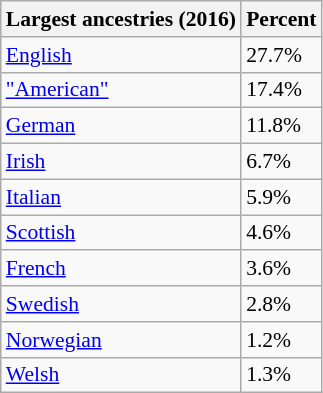<table class="wikitable sortable collapsible" style="font-size: 90%;">
<tr>
<th>Largest ancestries (2016)</th>
<th>Percent</th>
</tr>
<tr>
<td><a href='#'>English</a> </td>
<td>27.7%</td>
</tr>
<tr>
<td><a href='#'>"American"</a> </td>
<td>17.4%</td>
</tr>
<tr>
<td><a href='#'>German</a> </td>
<td>11.8%</td>
</tr>
<tr>
<td><a href='#'>Irish</a> </td>
<td>6.7%</td>
</tr>
<tr>
<td><a href='#'>Italian</a> </td>
<td>5.9%</td>
</tr>
<tr>
<td><a href='#'>Scottish</a> </td>
<td>4.6%</td>
</tr>
<tr>
<td><a href='#'>French</a> </td>
<td>3.6%</td>
</tr>
<tr>
<td><a href='#'>Swedish</a> </td>
<td>2.8%</td>
</tr>
<tr>
<td><a href='#'>Norwegian</a> </td>
<td>1.2%</td>
</tr>
<tr>
<td><a href='#'>Welsh</a> </td>
<td>1.3%</td>
</tr>
</table>
